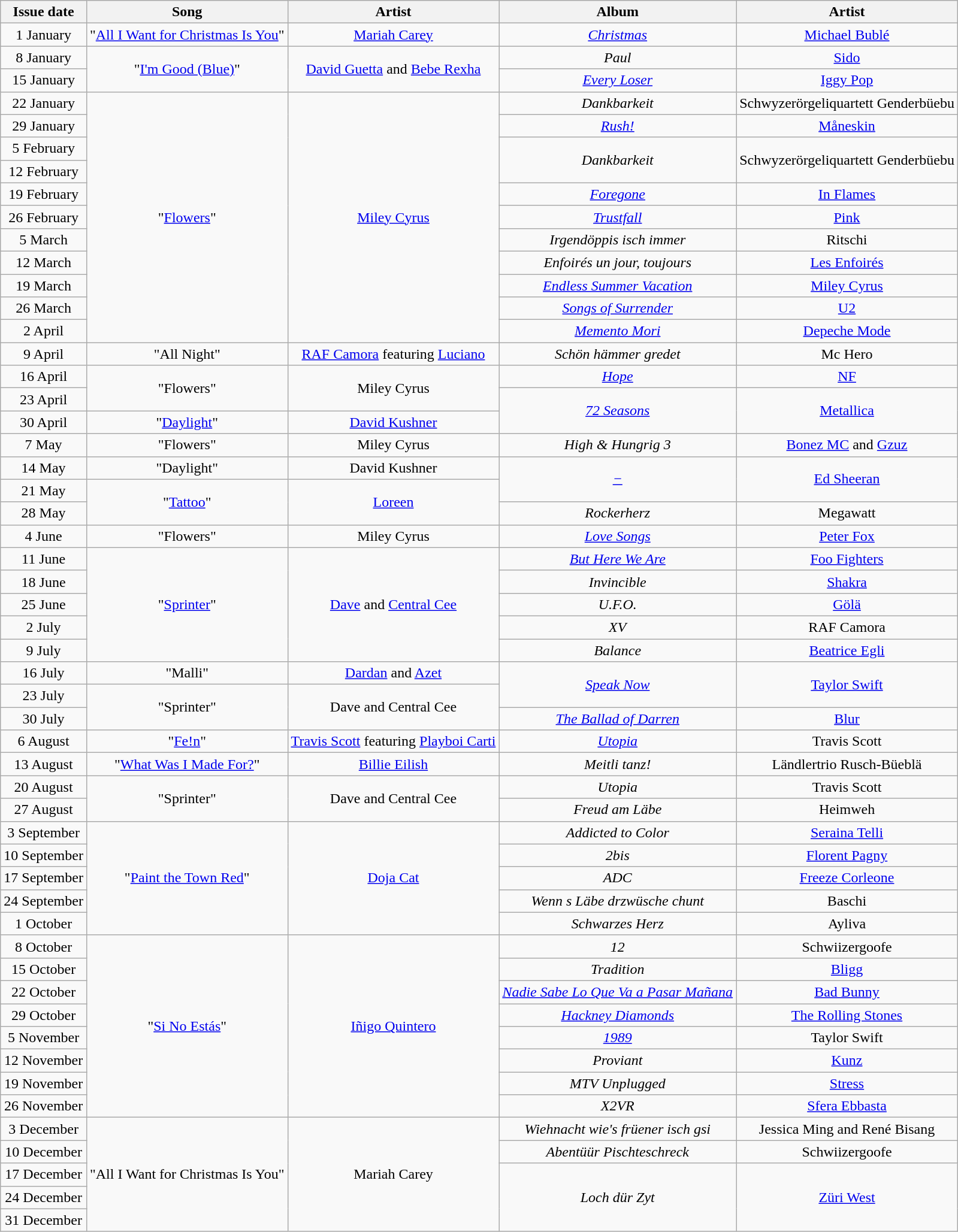<table class="wikitable plainrowheaders" style="text-align:center">
<tr>
<th scope="col">Issue date</th>
<th scope="col">Song</th>
<th scope="col">Artist</th>
<th scope="col">Album</th>
<th scope="col">Artist</th>
</tr>
<tr>
<td scope="row">1 January</td>
<td>"<a href='#'>All I Want for Christmas Is You</a>"</td>
<td><a href='#'>Mariah Carey</a></td>
<td><em><a href='#'>Christmas</a></em></td>
<td><a href='#'>Michael Bublé</a></td>
</tr>
<tr>
<td scope="row">8 January</td>
<td rowspan="2">"<a href='#'>I'm Good (Blue)</a>"</td>
<td rowspan="2"><a href='#'>David Guetta</a> and <a href='#'>Bebe Rexha</a></td>
<td><em>Paul</em></td>
<td><a href='#'>Sido</a></td>
</tr>
<tr>
<td scope="row">15 January</td>
<td><em><a href='#'>Every Loser</a></em></td>
<td><a href='#'>Iggy Pop</a></td>
</tr>
<tr>
<td scope="row">22 January</td>
<td rowspan="11">"<a href='#'>Flowers</a>"</td>
<td rowspan="11"><a href='#'>Miley Cyrus</a></td>
<td><em>Dankbarkeit</em></td>
<td>Schwyzerörgeliquartett Genderbüebu</td>
</tr>
<tr>
<td scope="row">29 January</td>
<td><em><a href='#'>Rush!</a></em></td>
<td><a href='#'>Måneskin</a></td>
</tr>
<tr>
<td scope="row">5 February</td>
<td rowspan="2"><em>Dankbarkeit</em></td>
<td rowspan="2">Schwyzerörgeliquartett Genderbüebu</td>
</tr>
<tr>
<td scope="row">12 February</td>
</tr>
<tr>
<td scope="row">19 February</td>
<td><em><a href='#'>Foregone</a></em></td>
<td><a href='#'>In Flames</a></td>
</tr>
<tr>
<td scope="row">26 February</td>
<td><em><a href='#'>Trustfall</a></em></td>
<td><a href='#'>Pink</a></td>
</tr>
<tr>
<td scope="row">5 March</td>
<td><em>Irgendöppis isch immer</em></td>
<td>Ritschi</td>
</tr>
<tr>
<td scope="row">12 March</td>
<td><em>Enfoirés un jour, toujours</em></td>
<td><a href='#'>Les Enfoirés</a></td>
</tr>
<tr>
<td scope="row">19 March</td>
<td><em><a href='#'>Endless Summer Vacation</a></em></td>
<td><a href='#'>Miley Cyrus</a></td>
</tr>
<tr>
<td scope="row">26 March</td>
<td><em><a href='#'>Songs of Surrender</a></em></td>
<td><a href='#'>U2</a></td>
</tr>
<tr>
<td scope="row">2 April</td>
<td><em><a href='#'>Memento Mori</a></em></td>
<td><a href='#'>Depeche Mode</a></td>
</tr>
<tr>
<td scope="row">9 April</td>
<td>"All Night"</td>
<td><a href='#'>RAF Camora</a> featuring <a href='#'>Luciano</a></td>
<td><em>Schön hämmer gredet</em></td>
<td>Mc Hero</td>
</tr>
<tr>
<td scope="row">16 April</td>
<td rowspan="2">"Flowers"</td>
<td rowspan="2">Miley Cyrus</td>
<td><em><a href='#'>Hope</a></em></td>
<td><a href='#'>NF</a></td>
</tr>
<tr>
<td scope="row">23 April</td>
<td rowspan="2"><em><a href='#'>72 Seasons</a></em></td>
<td rowspan="2"><a href='#'>Metallica</a></td>
</tr>
<tr>
<td scope="row">30 April</td>
<td>"<a href='#'>Daylight</a>"</td>
<td><a href='#'>David Kushner</a></td>
</tr>
<tr>
<td scope="row">7 May</td>
<td>"Flowers"</td>
<td>Miley Cyrus</td>
<td><em>High & Hungrig 3</em></td>
<td><a href='#'>Bonez MC</a> and <a href='#'>Gzuz</a></td>
</tr>
<tr>
<td scope="row">14 May</td>
<td>"Daylight"</td>
<td>David Kushner</td>
<td rowspan="2"><em><a href='#'>−</a></em></td>
<td rowspan="2"><a href='#'>Ed Sheeran</a></td>
</tr>
<tr>
<td scope="row">21 May</td>
<td rowspan="2">"<a href='#'>Tattoo</a>"</td>
<td rowspan="2"><a href='#'>Loreen</a></td>
</tr>
<tr>
<td scope="row">28 May</td>
<td><em>Rockerherz</em></td>
<td>Megawatt</td>
</tr>
<tr>
<td scope="row">4 June</td>
<td>"Flowers"</td>
<td>Miley Cyrus</td>
<td><em><a href='#'>Love Songs</a></em></td>
<td><a href='#'>Peter Fox</a></td>
</tr>
<tr>
<td scope="row">11 June</td>
<td rowspan="5">"<a href='#'>Sprinter</a>"</td>
<td rowspan="5"><a href='#'>Dave</a> and <a href='#'>Central Cee</a></td>
<td><em><a href='#'>But Here We Are</a></em></td>
<td><a href='#'>Foo Fighters</a></td>
</tr>
<tr>
<td scope="row">18 June</td>
<td><em>Invincible</em></td>
<td><a href='#'>Shakra</a></td>
</tr>
<tr>
<td scope="row">25 June</td>
<td><em>U.F.O.</em></td>
<td><a href='#'>Gölä</a></td>
</tr>
<tr>
<td scope="row">2 July</td>
<td><em>XV</em></td>
<td>RAF Camora</td>
</tr>
<tr>
<td scope="row">9 July</td>
<td><em>Balance</em></td>
<td><a href='#'>Beatrice Egli</a></td>
</tr>
<tr>
<td scope="row">16 July</td>
<td>"Malli"</td>
<td><a href='#'>Dardan</a> and <a href='#'>Azet</a></td>
<td rowspan="2"><em><a href='#'>Speak Now<!--presumably (Taylor's Version) but calls it a re-entry of the original--></a></em></td>
<td rowspan="2"><a href='#'>Taylor Swift</a></td>
</tr>
<tr>
<td scope="row">23 July</td>
<td rowspan="2">"Sprinter"</td>
<td rowspan="2">Dave and Central Cee</td>
</tr>
<tr>
<td scope="row">30 July</td>
<td><em><a href='#'>The Ballad of Darren</a></em></td>
<td><a href='#'>Blur</a></td>
</tr>
<tr>
<td scope="row">6 August</td>
<td>"<a href='#'>Fe!n</a>"</td>
<td><a href='#'>Travis Scott</a> featuring <a href='#'>Playboi Carti</a></td>
<td><em><a href='#'>Utopia</a></em></td>
<td>Travis Scott</td>
</tr>
<tr>
<td scope="row">13 August</td>
<td>"<a href='#'>What Was I Made For?</a>"</td>
<td><a href='#'>Billie Eilish</a></td>
<td><em>Meitli tanz!</em></td>
<td>Ländlertrio Rusch-Büeblä</td>
</tr>
<tr>
<td scope="row">20 August</td>
<td rowspan="2">"Sprinter"</td>
<td rowspan="2">Dave and Central Cee</td>
<td><em>Utopia</em></td>
<td>Travis Scott</td>
</tr>
<tr>
<td scope="row">27 August</td>
<td><em>Freud am Läbe</em></td>
<td>Heimweh</td>
</tr>
<tr>
<td scope="row">3 September</td>
<td rowspan="5">"<a href='#'>Paint the Town Red</a>"</td>
<td rowspan="5"><a href='#'>Doja Cat</a></td>
<td><em>Addicted to Color</em></td>
<td><a href='#'>Seraina Telli</a></td>
</tr>
<tr>
<td scope="row">10 September</td>
<td><em>2bis</em></td>
<td><a href='#'>Florent Pagny</a></td>
</tr>
<tr>
<td scope="row">17 September</td>
<td><em>ADC</em></td>
<td><a href='#'>Freeze Corleone</a></td>
</tr>
<tr>
<td scope="row">24 September</td>
<td><em>Wenn s Läbe drzwüsche chunt</em></td>
<td>Baschi</td>
</tr>
<tr>
<td scope="row">1 October</td>
<td><em>Schwarzes Herz</em></td>
<td>Ayliva</td>
</tr>
<tr>
<td scope="row">8 October</td>
<td rowspan="8">"<a href='#'>Si No Estás</a>"</td>
<td rowspan="8"><a href='#'>Iñigo Quintero</a></td>
<td><em>12</em></td>
<td>Schwiizergoofe</td>
</tr>
<tr>
<td scope="row">15 October</td>
<td><em>Tradition</em></td>
<td><a href='#'>Bligg</a></td>
</tr>
<tr>
<td scope="row">22 October</td>
<td><em><a href='#'>Nadie Sabe Lo Que Va a Pasar Mañana</a></em></td>
<td><a href='#'>Bad Bunny</a></td>
</tr>
<tr>
<td scope="row">29 October</td>
<td><em><a href='#'>Hackney Diamonds</a></em></td>
<td><a href='#'>The Rolling Stones</a></td>
</tr>
<tr>
<td scope="row">5 November</td>
<td><em><a href='#'>1989</a></em></td>
<td>Taylor Swift</td>
</tr>
<tr>
<td scope="row">12 November</td>
<td><em>Proviant</em></td>
<td><a href='#'>Kunz</a></td>
</tr>
<tr>
<td scope="row">19 November</td>
<td><em>MTV Unplugged</em></td>
<td><a href='#'>Stress</a></td>
</tr>
<tr>
<td scope="row">26 November</td>
<td><em>X2VR</em></td>
<td><a href='#'>Sfera Ebbasta</a></td>
</tr>
<tr>
<td scope="row">3 December</td>
<td rowspan="5">"All I Want for Christmas Is You"</td>
<td rowspan="5">Mariah Carey</td>
<td><em>Wiehnacht wie's früener isch gsi</em></td>
<td>Jessica Ming and René Bisang</td>
</tr>
<tr>
<td scope="row">10 December</td>
<td><em>Abentüür Pischteschreck</em></td>
<td>Schwiizergoofe</td>
</tr>
<tr>
<td scope="row">17 December</td>
<td rowspan="3"><em>Loch dür Zyt</em></td>
<td rowspan="3"><a href='#'>Züri West</a></td>
</tr>
<tr>
<td scope="row">24 December</td>
</tr>
<tr>
<td scope="row">31 December</td>
</tr>
</table>
